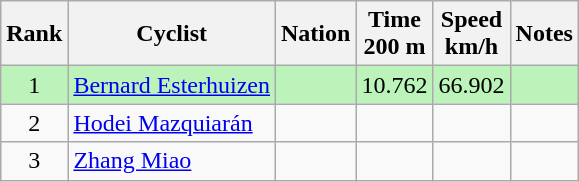<table class="wikitable sortable" style="text-align:center;">
<tr>
<th>Rank</th>
<th>Cyclist</th>
<th>Nation</th>
<th>Time<br>200 m</th>
<th>Speed<br>km/h</th>
<th>Notes</th>
</tr>
<tr bgcolor=bbf3bb>
<td>1</td>
<td align=left><a href='#'>Bernard Esterhuizen</a></td>
<td align=left></td>
<td>10.762</td>
<td>66.902</td>
<td></td>
</tr>
<tr>
<td>2</td>
<td align=left><a href='#'>Hodei Mazquiarán</a></td>
<td align=left></td>
<td></td>
<td></td>
<td></td>
</tr>
<tr>
<td>3</td>
<td align=left><a href='#'>Zhang Miao</a></td>
<td align=left></td>
<td></td>
<td></td>
<td></td>
</tr>
</table>
